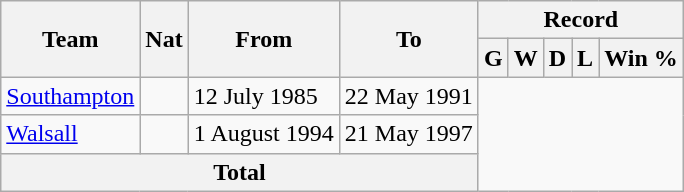<table class="wikitable" style="text-align: center">
<tr>
<th rowspan="2">Team</th>
<th rowspan="2">Nat</th>
<th rowspan="2">From</th>
<th rowspan="2">To</th>
<th colspan="5">Record</th>
</tr>
<tr>
<th>G</th>
<th>W</th>
<th>D</th>
<th>L</th>
<th>Win %</th>
</tr>
<tr>
<td align=left><a href='#'>Southampton</a></td>
<td></td>
<td align=left>12 July 1985</td>
<td align=left>22 May 1991<br></td>
</tr>
<tr>
<td align=left><a href='#'>Walsall</a></td>
<td></td>
<td align=left>1 August 1994</td>
<td align=left>21 May 1997<br></td>
</tr>
<tr>
<th colspan="4">Total<br></th>
</tr>
</table>
